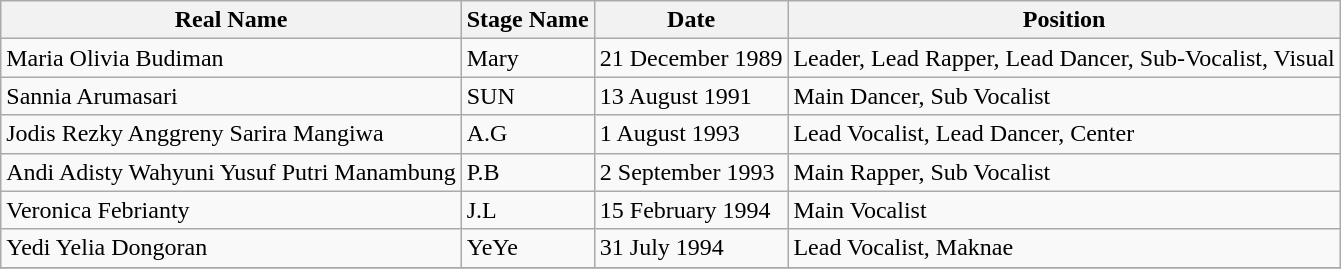<table class="wikitable">
<tr>
<th>Real Name</th>
<th>Stage Name</th>
<th>Date</th>
<th>Position</th>
</tr>
<tr>
<td>Maria Olivia Budiman</td>
<td>Mary</td>
<td>21 December 1989</td>
<td>Leader, Lead Rapper, Lead Dancer, Sub-Vocalist, Visual</td>
</tr>
<tr>
<td>Sannia Arumasari</td>
<td>SUN</td>
<td>13 August 1991</td>
<td>Main Dancer, Sub Vocalist</td>
</tr>
<tr>
<td>Jodis Rezky Anggreny Sarira Mangiwa</td>
<td>A.G</td>
<td>1 August 1993</td>
<td>Lead Vocalist, Lead Dancer, Center</td>
</tr>
<tr>
<td>Andi Adisty Wahyuni Yusuf Putri Manambung</td>
<td>P.B</td>
<td>2 September 1993</td>
<td>Main Rapper, Sub Vocalist</td>
</tr>
<tr>
<td>Veronica Febrianty</td>
<td>J.L</td>
<td>15 February 1994</td>
<td>Main Vocalist</td>
</tr>
<tr>
<td>Yedi Yelia Dongoran</td>
<td>YeYe</td>
<td>31 July 1994</td>
<td>Lead Vocalist, Maknae</td>
</tr>
<tr>
</tr>
</table>
